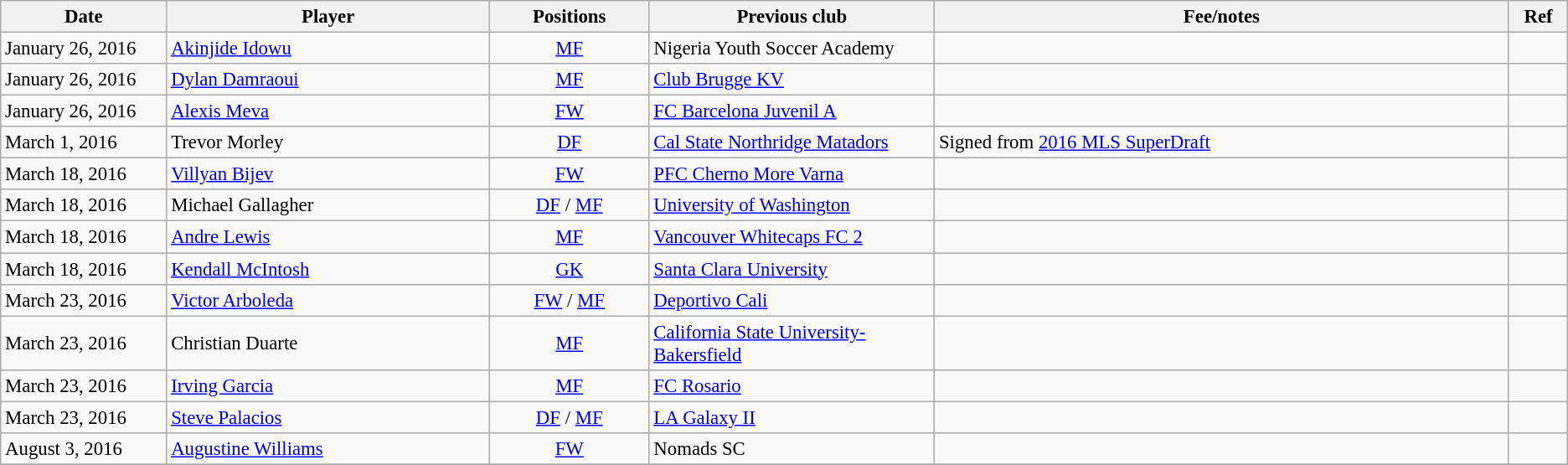<table class="wikitable" style="text-align:left; font-size:95%;">
<tr>
<th style="width:125px;">Date</th>
<th style="width:250px;">Player</th>
<th style="width:120px;">Positions</th>
<th style="width:220px;">Previous club</th>
<th style="width:450px;">Fee/notes</th>
<th style="width:40px;">Ref</th>
</tr>
<tr>
<td>January 26, 2016</td>
<td> <a href='#'>Akinjide Idowu</a></td>
<td style="text-align:center;"><a href='#'>MF</a></td>
<td> Nigeria Youth Soccer Academy</td>
<td></td>
<td></td>
</tr>
<tr>
<td>January 26, 2016</td>
<td> <a href='#'>Dylan Damraoui</a></td>
<td style="text-align:center;"><a href='#'>MF</a></td>
<td> <a href='#'>Club Brugge KV</a></td>
<td></td>
<td></td>
</tr>
<tr>
<td>January 26, 2016</td>
<td> <a href='#'>Alexis Meva</a></td>
<td style="text-align:center;"><a href='#'>FW</a></td>
<td> <a href='#'>FC Barcelona Juvenil A</a></td>
<td></td>
<td></td>
</tr>
<tr>
<td>March 1, 2016</td>
<td> Trevor Morley</td>
<td style="text-align:center;"><a href='#'>DF</a></td>
<td> <a href='#'>Cal State Northridge Matadors</a></td>
<td>Signed from <a href='#'>2016 MLS SuperDraft</a></td>
<td></td>
</tr>
<tr>
<td>March 18, 2016</td>
<td> <a href='#'>Villyan Bijev</a></td>
<td style="text-align:center;"><a href='#'>FW</a></td>
<td> <a href='#'>PFC Cherno More Varna</a></td>
<td></td>
<td></td>
</tr>
<tr>
<td>March 18, 2016</td>
<td> Michael Gallagher</td>
<td style="text-align:center;"><a href='#'>DF</a> / <a href='#'>MF</a></td>
<td> <a href='#'>University of Washington</a></td>
<td></td>
<td></td>
</tr>
<tr>
<td>March 18, 2016</td>
<td> <a href='#'>Andre Lewis</a></td>
<td style="text-align:center;"><a href='#'>MF</a></td>
<td> <a href='#'>Vancouver Whitecaps FC 2</a></td>
<td></td>
<td></td>
</tr>
<tr>
<td>March 18, 2016</td>
<td> <a href='#'>Kendall McIntosh</a></td>
<td style="text-align:center;"><a href='#'>GK</a></td>
<td> <a href='#'>Santa Clara University</a></td>
<td></td>
<td></td>
</tr>
<tr>
<td>March 23, 2016</td>
<td> <a href='#'>Victor Arboleda</a></td>
<td style="text-align:center;"><a href='#'>FW</a> / <a href='#'>MF</a></td>
<td> <a href='#'>Deportivo Cali</a></td>
<td></td>
<td></td>
</tr>
<tr>
<td>March 23, 2016</td>
<td> Christian Duarte</td>
<td style="text-align:center;"><a href='#'>MF</a></td>
<td> <a href='#'>California State University-Bakersfield</a></td>
<td></td>
<td></td>
</tr>
<tr>
<td>March 23, 2016</td>
<td> <a href='#'>Irving Garcia</a></td>
<td style="text-align:center;"><a href='#'>MF</a></td>
<td> <a href='#'>FC Rosario</a></td>
<td></td>
<td></td>
</tr>
<tr>
<td>March 23, 2016</td>
<td> <a href='#'>Steve Palacios</a></td>
<td style="text-align:center;"><a href='#'>DF</a> / <a href='#'>MF</a></td>
<td> <a href='#'>LA Galaxy II</a></td>
<td></td>
<td></td>
</tr>
<tr>
<td>August 3, 2016</td>
<td> <a href='#'>Augustine Williams</a></td>
<td style="text-align:center;"><a href='#'>FW</a></td>
<td> Nomads SC</td>
<td></td>
<td></td>
</tr>
<tr>
</tr>
</table>
